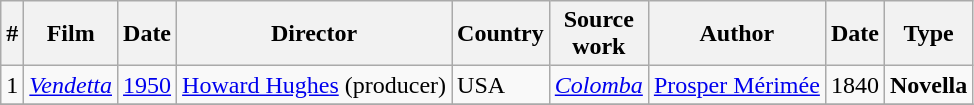<table class="wikitable">
<tr>
<th>#</th>
<th>Film</th>
<th>Date</th>
<th>Director</th>
<th>Country</th>
<th>Source<br>work</th>
<th>Author</th>
<th>Date</th>
<th>Type</th>
</tr>
<tr>
<td>1</td>
<td><em><a href='#'>Vendetta</a></em></td>
<td><a href='#'>1950</a></td>
<td><a href='#'>Howard Hughes</a> (producer)</td>
<td>USA</td>
<td><em><a href='#'>Colomba</a></em></td>
<td><a href='#'>Prosper Mérimée</a></td>
<td>1840</td>
<td><strong>Novella</strong></td>
</tr>
<tr>
</tr>
</table>
